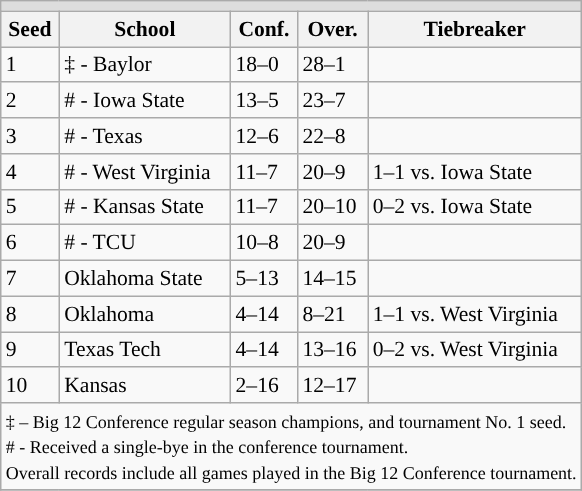<table class="wikitable" style="white-space:nowrap; font-size:90%;">
<tr>
<td colspan="10" style="text-align:center; background:#DDDDDD; font:#000000"><strong></strong></td>
</tr>
<tr bgcolor="#efefef">
<th>Seed</th>
<th>School</th>
<th>Conf.</th>
<th>Over.</th>
<th>Tiebreaker</th>
</tr>
<tr>
<td>1</td>
<td>‡ - Baylor</td>
<td>18–0</td>
<td>28–1</td>
<td></td>
</tr>
<tr>
<td>2</td>
<td># - Iowa State</td>
<td>13–5</td>
<td>23–7</td>
<td></td>
</tr>
<tr>
<td>3</td>
<td># - Texas</td>
<td>12–6</td>
<td>22–8</td>
<td></td>
</tr>
<tr>
<td>4</td>
<td># - West Virginia</td>
<td>11–7</td>
<td>20–9</td>
<td>1–1 vs. Iowa State</td>
</tr>
<tr>
<td>5</td>
<td># - Kansas State</td>
<td>11–7</td>
<td>20–10</td>
<td>0–2 vs. Iowa State</td>
</tr>
<tr>
<td>6</td>
<td># - TCU</td>
<td>10–8</td>
<td>20–9</td>
<td></td>
</tr>
<tr>
<td>7</td>
<td>Oklahoma State</td>
<td>5–13</td>
<td>14–15</td>
<td></td>
</tr>
<tr>
<td>8</td>
<td>Oklahoma</td>
<td>4–14</td>
<td>8–21</td>
<td>1–1 vs. West Virginia</td>
</tr>
<tr>
<td>9</td>
<td>Texas Tech</td>
<td>4–14</td>
<td>13–16</td>
<td>0–2 vs. West Virginia</td>
</tr>
<tr>
<td>10</td>
<td>Kansas</td>
<td>2–16</td>
<td>12–17</td>
<td></td>
</tr>
<tr>
<td colspan="10" style="text-align:left;"><small>‡ – Big 12 Conference regular season champions, and tournament No. 1 seed.<br># - Received a single-bye in the conference tournament.<br>Overall records include all games played in the Big 12 Conference tournament.</small></td>
</tr>
<tr>
</tr>
</table>
